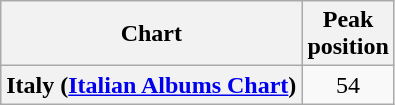<table class="wikitable sortable plainrowheaders">
<tr>
<th>Chart</th>
<th>Peak <br> position</th>
</tr>
<tr>
<th scope="row">Italy (<a href='#'>Italian Albums Chart</a>)</th>
<td align="center">54</td>
</tr>
</table>
